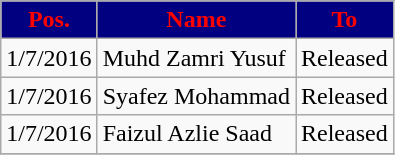<table class="wikitable sortable">
<tr>
<th style="background:#000080; color:Red;">Pos.</th>
<th style="background:#000080; color:Red;">Name</th>
<th style="background:#000080; color:Red;">To</th>
</tr>
<tr>
<td>1/7/2016</td>
<td> Muhd Zamri Yusuf</td>
<td>Released</td>
</tr>
<tr>
<td>1/7/2016</td>
<td> Syafez Mohammad</td>
<td>Released</td>
</tr>
<tr>
<td>1/7/2016</td>
<td> Faizul Azlie Saad</td>
<td>Released</td>
</tr>
<tr>
</tr>
</table>
